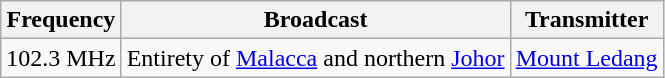<table class="wikitable">
<tr>
<th>Frequency</th>
<th>Broadcast</th>
<th>Transmitter</th>
</tr>
<tr>
<td>102.3 MHz</td>
<td>Entirety of <a href='#'>Malacca</a> and northern <a href='#'>Johor</a></td>
<td><a href='#'>Mount Ledang</a></td>
</tr>
</table>
